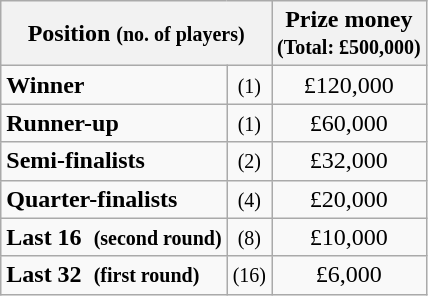<table class="wikitable">
<tr>
<th colspan=2>Position <small>(no. of players)</small></th>
<th>Prize money<br><small>(Total: £500,000)</small></th>
</tr>
<tr>
<td><strong>Winner</strong></td>
<td align=center><small>(1)</small></td>
<td align=center>£120,000</td>
</tr>
<tr>
<td><strong>Runner-up</strong></td>
<td align=center><small>(1)</small></td>
<td align=center>£60,000</td>
</tr>
<tr>
<td><strong>Semi-finalists</strong></td>
<td align=center><small>(2)</small></td>
<td align=center>£32,000</td>
</tr>
<tr>
<td><strong>Quarter-finalists</strong></td>
<td align=center><small>(4)</small></td>
<td align=center>£20,000</td>
</tr>
<tr>
<td><strong>Last 16  <small>(second round)</small></strong></td>
<td align=center><small>(8)</small></td>
<td align=center>£10,000</td>
</tr>
<tr>
<td><strong>Last 32  <small>(first round)</small></strong></td>
<td align=center><small>(16)</small></td>
<td align=center>£6,000</td>
</tr>
</table>
